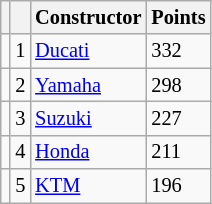<table class="wikitable" style="font-size: 85%;">
<tr>
<th></th>
<th></th>
<th>Constructor</th>
<th>Points</th>
</tr>
<tr>
<td></td>
<td align=center>1</td>
<td> <a href='#'>Ducati</a></td>
<td align=left>332</td>
</tr>
<tr>
<td></td>
<td align=center>2</td>
<td> <a href='#'>Yamaha</a></td>
<td align=left>298</td>
</tr>
<tr>
<td></td>
<td align=center>3</td>
<td> <a href='#'>Suzuki</a></td>
<td align=left>227</td>
</tr>
<tr>
<td></td>
<td align=center>4</td>
<td> <a href='#'>Honda</a></td>
<td align=left>211</td>
</tr>
<tr>
<td></td>
<td align=center>5</td>
<td> <a href='#'>KTM</a></td>
<td align=left>196</td>
</tr>
</table>
